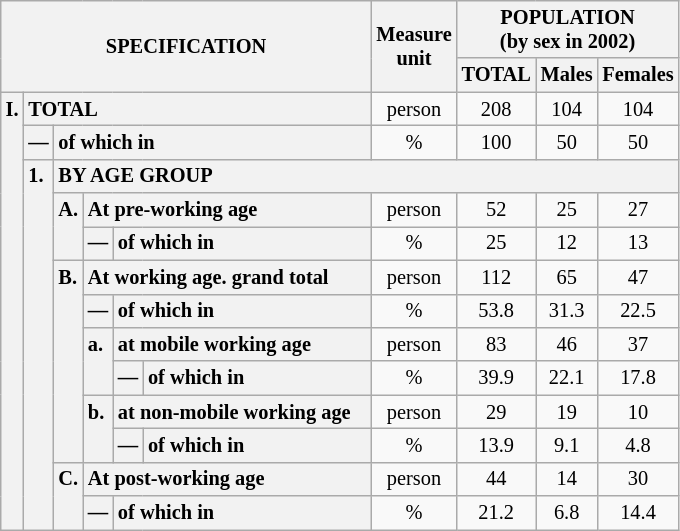<table class="wikitable" style="font-size:85%; text-align:center">
<tr>
<th rowspan="2" colspan="6">SPECIFICATION</th>
<th rowspan="2">Measure<br> unit</th>
<th colspan="3" rowspan="1">POPULATION<br> (by sex in 2002)</th>
</tr>
<tr>
<th>TOTAL</th>
<th>Males</th>
<th>Females</th>
</tr>
<tr>
<th style="text-align:left" valign="top" rowspan="13">I.</th>
<th style="text-align:left" colspan="5">TOTAL</th>
<td>person</td>
<td>208</td>
<td>104</td>
<td>104</td>
</tr>
<tr>
<th style="text-align:left" valign="top">—</th>
<th style="text-align:left" colspan="4">of which in</th>
<td>%</td>
<td>100</td>
<td>50</td>
<td>50</td>
</tr>
<tr>
<th style="text-align:left" valign="top" rowspan="11">1.</th>
<th style="text-align:left" colspan="19">BY AGE GROUP</th>
</tr>
<tr>
<th style="text-align:left" valign="top" rowspan="2">A.</th>
<th style="text-align:left" colspan="3">At pre-working age</th>
<td>person</td>
<td>52</td>
<td>25</td>
<td>27</td>
</tr>
<tr>
<th style="text-align:left" valign="top">—</th>
<th style="text-align:left" valign="top" colspan="2">of which in</th>
<td>%</td>
<td>25</td>
<td>12</td>
<td>13</td>
</tr>
<tr>
<th style="text-align:left" valign="top" rowspan="6">B.</th>
<th style="text-align:left" colspan="3">At working age. grand total</th>
<td>person</td>
<td>112</td>
<td>65</td>
<td>47</td>
</tr>
<tr>
<th style="text-align:left" valign="top">—</th>
<th style="text-align:left" valign="top" colspan="2">of which in</th>
<td>%</td>
<td>53.8</td>
<td>31.3</td>
<td>22.5</td>
</tr>
<tr>
<th style="text-align:left" valign="top" rowspan="2">a.</th>
<th style="text-align:left" colspan="2">at mobile working age</th>
<td>person</td>
<td>83</td>
<td>46</td>
<td>37</td>
</tr>
<tr>
<th style="text-align:left" valign="top">—</th>
<th style="text-align:left" valign="top" colspan="1">of which in                        </th>
<td>%</td>
<td>39.9</td>
<td>22.1</td>
<td>17.8</td>
</tr>
<tr>
<th style="text-align:left" valign="top" rowspan="2">b.</th>
<th style="text-align:left" colspan="2">at non-mobile working age</th>
<td>person</td>
<td>29</td>
<td>19</td>
<td>10</td>
</tr>
<tr>
<th style="text-align:left" valign="top">—</th>
<th style="text-align:left" valign="top" colspan="1">of which in                        </th>
<td>%</td>
<td>13.9</td>
<td>9.1</td>
<td>4.8</td>
</tr>
<tr>
<th style="text-align:left" valign="top" rowspan="2">C.</th>
<th style="text-align:left" colspan="3">At post-working age</th>
<td>person</td>
<td>44</td>
<td>14</td>
<td>30</td>
</tr>
<tr>
<th style="text-align:left" valign="top">—</th>
<th style="text-align:left" valign="top" colspan="2">of which in</th>
<td>%</td>
<td>21.2</td>
<td>6.8</td>
<td>14.4</td>
</tr>
</table>
